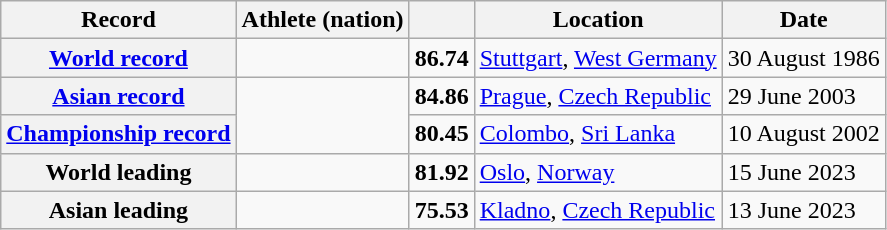<table class="wikitable">
<tr>
<th scope="col">Record</th>
<th scope="col">Athlete (nation)</th>
<th scope="col"></th>
<th scope="col">Location</th>
<th scope="col">Date</th>
</tr>
<tr>
<th scope="row"><a href='#'>World record</a></th>
<td></td>
<td align="center"><strong>86.74</strong></td>
<td><a href='#'>Stuttgart</a>, <a href='#'>West Germany</a></td>
<td>30 August 1986</td>
</tr>
<tr>
<th scope="row"><a href='#'>Asian record</a></th>
<td rowspan="2"></td>
<td align="center"><strong>84.86</strong></td>
<td><a href='#'>Prague</a>, <a href='#'>Czech Republic</a></td>
<td>29 June 2003</td>
</tr>
<tr>
<th><a href='#'>Championship record</a></th>
<td align="center"><strong>80.45</strong></td>
<td><a href='#'>Colombo</a>, <a href='#'>Sri Lanka</a></td>
<td>10 August 2002</td>
</tr>
<tr>
<th scope="row">World leading</th>
<td></td>
<td align="center"><strong>81.92</strong></td>
<td><a href='#'>Oslo</a>, <a href='#'>Norway</a></td>
<td>15 June 2023</td>
</tr>
<tr>
<th scope="row">Asian leading</th>
<td></td>
<td align="center"><strong>75.53</strong></td>
<td><a href='#'>Kladno</a>, <a href='#'>Czech Republic</a></td>
<td>13 June 2023</td>
</tr>
</table>
